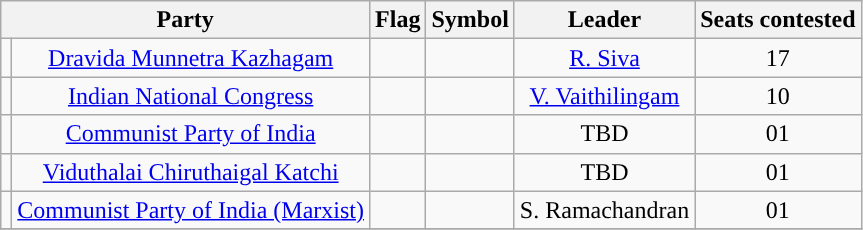<table class="wikitable " style="text-align:center;">
<tr>
<th colspan="2">Party</th>
<th>Flag</th>
<th>Symbol</th>
<th>Leader</th>
<th>Seats contested</th>
</tr>
<tr>
<td></td>
<td><a href='#'>Dravida Munnetra Kazhagam</a></td>
<td></td>
<td></td>
<td><a href='#'>R. Siva</a></td>
<td>17</td>
</tr>
<tr>
<td></td>
<td><a href='#'>Indian National Congress</a></td>
<td></td>
<td></td>
<td><a href='#'>V. Vaithilingam</a></td>
<td>10</td>
</tr>
<tr>
<td></td>
<td><a href='#'>Communist Party of India</a></td>
<td></td>
<td></td>
<td>TBD</td>
<td>01</td>
</tr>
<tr>
<td></td>
<td><a href='#'>Viduthalai Chiruthaigal Katchi</a></td>
<td></td>
<td></td>
<td>TBD</td>
<td>01</td>
</tr>
<tr>
<td></td>
<td><a href='#'>Communist Party of India (Marxist)</a></td>
<td></td>
<td></td>
<td>S. Ramachandran</td>
<td>01</td>
</tr>
<tr>
</tr>
</table>
